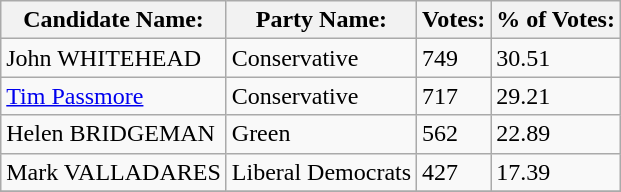<table class="wikitable">
<tr>
<th>Candidate Name:</th>
<th>Party Name:</th>
<th>Votes:</th>
<th>% of Votes:</th>
</tr>
<tr>
<td>John WHITEHEAD</td>
<td>Conservative</td>
<td>749</td>
<td>30.51</td>
</tr>
<tr>
<td><a href='#'>Tim Passmore</a></td>
<td>Conservative</td>
<td>717</td>
<td>29.21</td>
</tr>
<tr>
<td>Helen BRIDGEMAN</td>
<td>Green</td>
<td>562</td>
<td>22.89</td>
</tr>
<tr>
<td>Mark VALLADARES</td>
<td>Liberal Democrats</td>
<td>427</td>
<td>17.39</td>
</tr>
<tr>
</tr>
</table>
